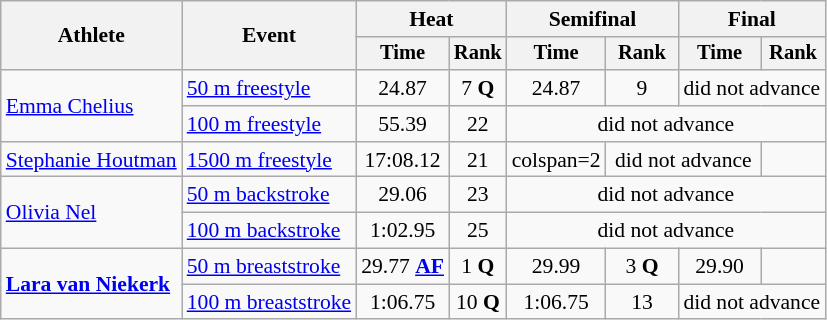<table class=wikitable style="font-size:90%">
<tr>
<th rowspan="2">Athlete</th>
<th rowspan="2">Event</th>
<th colspan="2">Heat</th>
<th colspan="2">Semifinal</th>
<th colspan="2">Final</th>
</tr>
<tr style="font-size:95%">
<th>Time</th>
<th>Rank</th>
<th>Time</th>
<th>Rank</th>
<th>Time</th>
<th>Rank</th>
</tr>
<tr align=center>
<td align=left rowspan=2><a href='#'>Emma Chelius</a></td>
<td align=left><a href='#'>50 m freestyle</a></td>
<td>24.87</td>
<td>7 <strong>Q</strong></td>
<td>24.87</td>
<td>9</td>
<td colspan=2>did not advance</td>
</tr>
<tr align=center>
<td align=left><a href='#'>100 m freestyle</a></td>
<td>55.39</td>
<td>22</td>
<td colspan=4>did not advance</td>
</tr>
<tr align=center>
<td align=left><a href='#'>Stephanie Houtman</a></td>
<td align=left><a href='#'>1500 m freestyle</a></td>
<td>17:08.12</td>
<td>21</td>
<td>colspan=2</td>
<td colspan=2>did not advance</td>
</tr>
<tr align=center>
<td align=left rowspan=2><a href='#'>Olivia Nel</a></td>
<td align=left><a href='#'>50 m backstroke</a></td>
<td>29.06</td>
<td>23</td>
<td colspan=4>did not advance</td>
</tr>
<tr align=center>
<td align=left><a href='#'>100 m backstroke</a></td>
<td>1:02.95</td>
<td>25</td>
<td colspan=4>did not advance</td>
</tr>
<tr align=center>
<td align=left rowspan=2><strong><a href='#'>Lara van Niekerk</a></strong></td>
<td align=left><a href='#'>50 m breaststroke</a></td>
<td>29.77 <strong><a href='#'>AF</a></strong></td>
<td>1 <strong>Q</strong></td>
<td>29.99</td>
<td>3 <strong>Q</strong></td>
<td>29.90</td>
<td></td>
</tr>
<tr align=center>
<td align=left><a href='#'>100 m breaststroke</a></td>
<td>1:06.75</td>
<td>10 <strong>Q</strong></td>
<td>1:06.75</td>
<td>13</td>
<td colspan=4>did not advance</td>
</tr>
</table>
